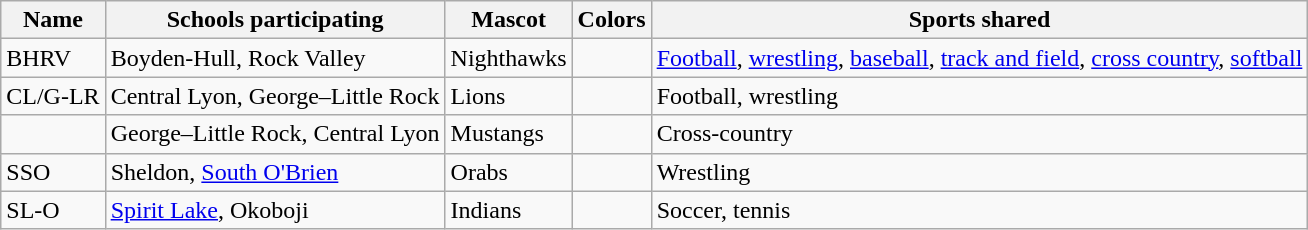<table class="wikitable">
<tr>
<th>Name</th>
<th>Schools participating</th>
<th>Mascot</th>
<th>Colors</th>
<th>Sports shared</th>
</tr>
<tr>
<td>BHRV</td>
<td>Boyden-Hull, Rock Valley</td>
<td>Nighthawks</td>
<td>  </td>
<td><a href='#'>Football</a>, <a href='#'>wrestling</a>, <a href='#'>baseball</a>, <a href='#'>track and field</a>, <a href='#'>cross country</a>, <a href='#'>softball</a></td>
</tr>
<tr>
<td>CL/G-LR</td>
<td>Central Lyon, George–Little Rock</td>
<td>Lions</td>
<td> </td>
<td>Football, wrestling</td>
</tr>
<tr>
<td></td>
<td>George–Little Rock, Central Lyon</td>
<td>Mustangs</td>
<td> </td>
<td>Cross-country</td>
</tr>
<tr>
<td>SSO</td>
<td>Sheldon, <a href='#'>South O'Brien</a></td>
<td>Orabs</td>
<td> </td>
<td>Wrestling</td>
</tr>
<tr>
<td>SL-O</td>
<td><a href='#'>Spirit Lake</a>, Okoboji</td>
<td>Indians</td>
<td> </td>
<td>Soccer, tennis</td>
</tr>
</table>
